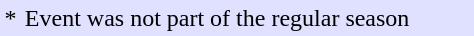<table style="float:right; background:#e0e0ff; width:25%;">
<tr>
<td style="vertical-align:top">*</td>
<td>Event was not part of the regular season</td>
</tr>
</table>
